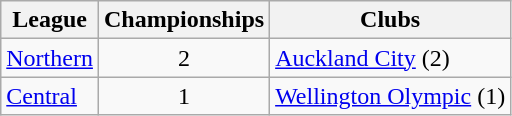<table class="wikitable">
<tr>
<th>League</th>
<th>Championships</th>
<th>Clubs</th>
</tr>
<tr>
<td><a href='#'>Northern</a></td>
<td align="center">2</td>
<td><a href='#'>Auckland City</a> (2)</td>
</tr>
<tr>
<td><a href='#'>Central</a></td>
<td align="center">1</td>
<td><a href='#'>Wellington Olympic</a> (1)<br></td>
</tr>
</table>
